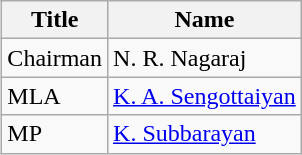<table class="wikitable" style="float:right; clear:left; margin-left:1em">
<tr>
<th>Title</th>
<th>Name</th>
</tr>
<tr>
<td>Chairman</td>
<td>N. R. Nagaraj</td>
</tr>
<tr>
<td>MLA</td>
<td><a href='#'>K. A. Sengottaiyan</a></td>
</tr>
<tr>
<td>MP</td>
<td><a href='#'>K. Subbarayan</a></td>
</tr>
</table>
